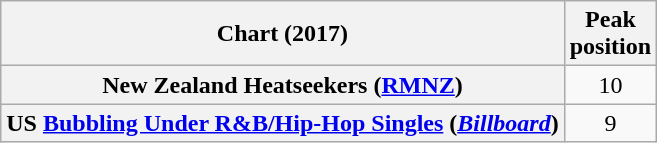<table class="wikitable sortable plainrowheaders" style="text-align:center">
<tr>
<th scope="col">Chart (2017)</th>
<th scope="col">Peak<br>position</th>
</tr>
<tr>
<th scope="row">New Zealand Heatseekers (<a href='#'>RMNZ</a>)</th>
<td>10</td>
</tr>
<tr>
<th scope="row">US <a href='#'>Bubbling Under R&B/Hip-Hop Singles</a> (<em><a href='#'>Billboard</a></em>)</th>
<td>9</td>
</tr>
</table>
